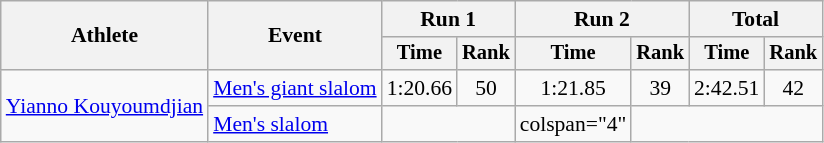<table class=wikitable style=font-size:90%;text-align:center>
<tr>
<th rowspan=2>Athlete</th>
<th rowspan=2>Event</th>
<th colspan=2>Run 1</th>
<th colspan=2>Run 2</th>
<th colspan=2>Total</th>
</tr>
<tr style="font-size:95%">
<th>Time</th>
<th>Rank</th>
<th>Time</th>
<th>Rank</th>
<th>Time</th>
<th>Rank</th>
</tr>
<tr>
<td align=left rowspan=2><a href='#'>Yianno Kouyoumdjian</a></td>
<td align=left><a href='#'>Men's giant slalom</a></td>
<td>1:20.66</td>
<td>50</td>
<td>1:21.85</td>
<td>39</td>
<td>2:42.51</td>
<td>42</td>
</tr>
<tr>
<td align=left><a href='#'>Men's slalom</a></td>
<td colspan="2"></td>
<td>colspan="4" </td>
</tr>
</table>
